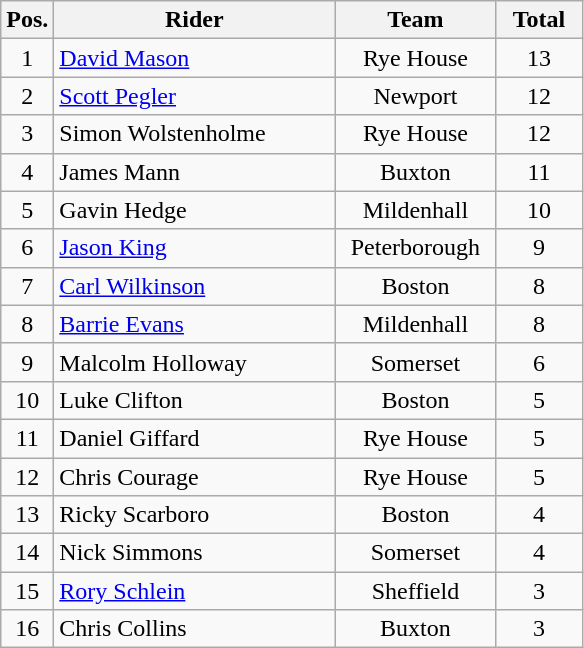<table class=wikitable>
<tr>
<th width=25px>Pos.</th>
<th width=180px>Rider</th>
<th width=100px>Team</th>
<th width=50px>Total</th>
</tr>
<tr align=center >
<td>1</td>
<td align=left><a href='#'>David Mason</a></td>
<td>Rye House</td>
<td>13</td>
</tr>
<tr align=center>
<td>2</td>
<td align=left><a href='#'>Scott Pegler</a></td>
<td>Newport</td>
<td>12</td>
</tr>
<tr align=center>
<td>3</td>
<td align=left>Simon Wolstenholme</td>
<td>Rye House</td>
<td>12</td>
</tr>
<tr align=center>
<td>4</td>
<td align=left>James Mann</td>
<td>Buxton</td>
<td>11</td>
</tr>
<tr align=center>
<td>5</td>
<td align=left>Gavin Hedge</td>
<td>Mildenhall</td>
<td>10</td>
</tr>
<tr align=center>
<td>6</td>
<td align=left><a href='#'>Jason King</a></td>
<td>Peterborough</td>
<td>9</td>
</tr>
<tr align=center>
<td>7</td>
<td align=left><a href='#'>Carl Wilkinson</a></td>
<td>Boston</td>
<td>8</td>
</tr>
<tr align=center>
<td>8</td>
<td align=left><a href='#'>Barrie Evans</a></td>
<td>Mildenhall</td>
<td>8</td>
</tr>
<tr align=center>
<td>9</td>
<td align=left>Malcolm Holloway</td>
<td>Somerset</td>
<td>6</td>
</tr>
<tr align=center>
<td>10</td>
<td align=left>Luke Clifton</td>
<td>Boston</td>
<td>5</td>
</tr>
<tr align=center>
<td>11</td>
<td align=left>Daniel Giffard</td>
<td>Rye House</td>
<td>5</td>
</tr>
<tr align=center>
<td>12</td>
<td align=left>Chris Courage</td>
<td>Rye House</td>
<td>5</td>
</tr>
<tr align=center>
<td>13</td>
<td align=left>Ricky Scarboro</td>
<td>Boston</td>
<td>4</td>
</tr>
<tr align=center>
<td>14</td>
<td align=left>Nick Simmons</td>
<td>Somerset</td>
<td>4</td>
</tr>
<tr align=center>
<td>15</td>
<td align=left><a href='#'>Rory Schlein</a></td>
<td>Sheffield</td>
<td>3</td>
</tr>
<tr align=center>
<td>16</td>
<td align=left>Chris Collins</td>
<td>Buxton</td>
<td>3</td>
</tr>
</table>
